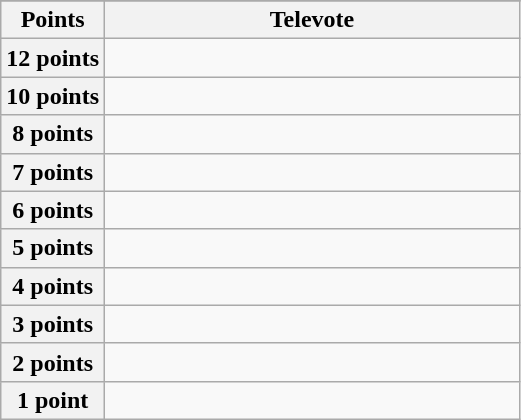<table class="wikitable">
<tr>
</tr>
<tr>
<th scope="col" width="20%">Points</th>
<th scope="col" width="80%">Televote</th>
</tr>
<tr>
<th scope="row">12 points</th>
<td></td>
</tr>
<tr>
<th scope="row">10 points</th>
<td></td>
</tr>
<tr>
<th scope="row">8 points</th>
<td></td>
</tr>
<tr>
<th scope="row">7 points</th>
<td></td>
</tr>
<tr>
<th scope="row">6 points</th>
<td></td>
</tr>
<tr>
<th scope="row">5 points</th>
<td></td>
</tr>
<tr>
<th scope="row">4 points</th>
<td></td>
</tr>
<tr>
<th scope="row">3 points</th>
<td></td>
</tr>
<tr>
<th scope="row">2 points</th>
<td></td>
</tr>
<tr>
<th scope="row">1 point</th>
<td></td>
</tr>
</table>
